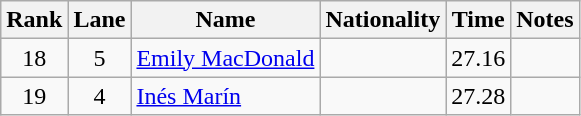<table class="wikitable sortable" style="text-align:center">
<tr>
<th>Rank</th>
<th>Lane</th>
<th>Name</th>
<th>Nationality</th>
<th>Time</th>
<th>Notes</th>
</tr>
<tr>
<td>18</td>
<td>5</td>
<td align=left><a href='#'>Emily MacDonald</a></td>
<td align=left></td>
<td>27.16</td>
<td></td>
</tr>
<tr>
<td>19</td>
<td>4</td>
<td align=left><a href='#'>Inés Marín</a></td>
<td align=left></td>
<td>27.28</td>
<td></td>
</tr>
</table>
